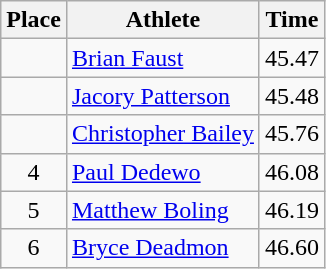<table class="wikitable">
<tr>
<th>Place</th>
<th>Athlete</th>
<th>Time</th>
</tr>
<tr>
<td align=center></td>
<td><a href='#'>Brian Faust</a></td>
<td>45.47</td>
</tr>
<tr>
<td align=center></td>
<td><a href='#'>Jacory Patterson</a></td>
<td>45.48</td>
</tr>
<tr>
<td align=center></td>
<td><a href='#'>Christopher Bailey</a></td>
<td>45.76</td>
</tr>
<tr>
<td align=center>4</td>
<td><a href='#'>Paul Dedewo</a></td>
<td>46.08</td>
</tr>
<tr>
<td align=center>5</td>
<td><a href='#'>Matthew Boling</a></td>
<td>46.19</td>
</tr>
<tr>
<td align=center>6</td>
<td><a href='#'>Bryce Deadmon</a></td>
<td>46.60</td>
</tr>
</table>
